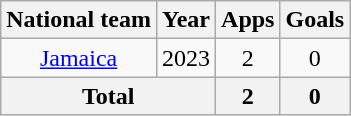<table class="wikitable" style="text-align:center">
<tr>
<th>National team</th>
<th>Year</th>
<th>Apps</th>
<th>Goals</th>
</tr>
<tr>
<td><a href='#'>Jamaica</a></td>
<td>2023</td>
<td>2</td>
<td>0</td>
</tr>
<tr>
<th colspan="2">Total</th>
<th>2</th>
<th>0</th>
</tr>
</table>
